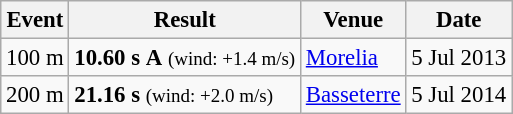<table class="wikitable" style="border-collapse: collapse; font-size: 95%;">
<tr>
<th>Event</th>
<th>Result</th>
<th>Venue</th>
<th>Date</th>
</tr>
<tr>
<td>100 m</td>
<td><strong>10.60 s</strong> <strong>A</strong> <small>(wind: +1.4 m/s)</small></td>
<td> <a href='#'>Morelia</a></td>
<td>5 Jul 2013</td>
</tr>
<tr>
<td>200 m</td>
<td><strong>21.16 s</strong> <small>(wind: +2.0 m/s)</small></td>
<td> <a href='#'>Basseterre</a></td>
<td>5 Jul 2014</td>
</tr>
</table>
